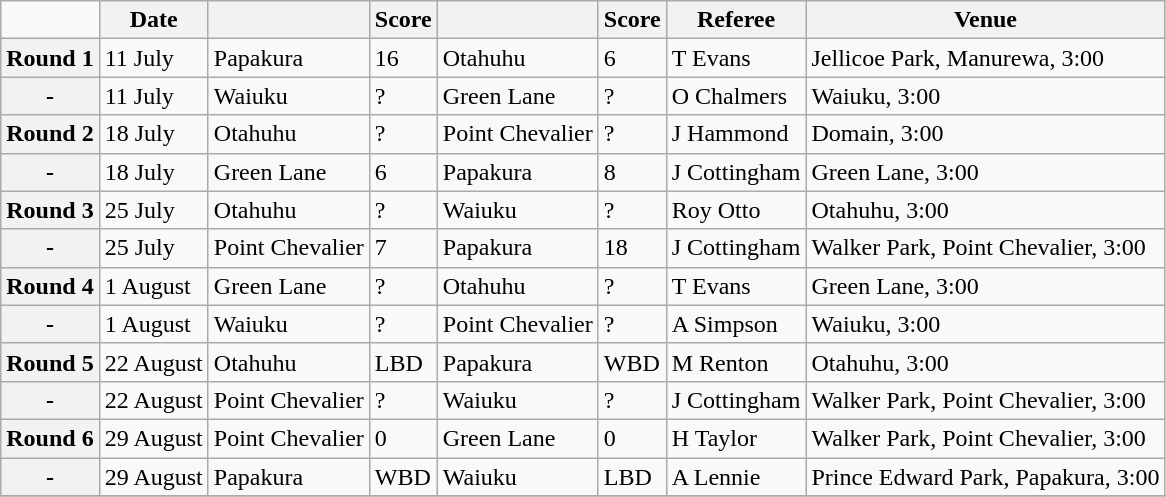<table class="wikitable mw-collapsible">
<tr>
<td></td>
<th scope="col">Date</th>
<th scope="col"></th>
<th scope="col">Score</th>
<th scope="col"></th>
<th scope="col">Score</th>
<th scope="col">Referee</th>
<th scope="col">Venue</th>
</tr>
<tr>
<th scope="row">Round 1</th>
<td>11 July</td>
<td>Papakura</td>
<td>16</td>
<td>Otahuhu</td>
<td>6</td>
<td>T Evans</td>
<td>Jellicoe Park, Manurewa, 3:00</td>
</tr>
<tr>
<th scope="row">-</th>
<td>11 July</td>
<td>Waiuku</td>
<td>?</td>
<td>Green Lane</td>
<td>?</td>
<td>O Chalmers</td>
<td>Waiuku, 3:00</td>
</tr>
<tr>
<th scope="row">Round 2</th>
<td>18 July</td>
<td>Otahuhu</td>
<td>?</td>
<td>Point Chevalier</td>
<td>?</td>
<td>J Hammond</td>
<td>Domain, 3:00</td>
</tr>
<tr>
<th scope="row">-</th>
<td>18 July</td>
<td>Green Lane</td>
<td>6</td>
<td>Papakura</td>
<td>8</td>
<td>J Cottingham</td>
<td>Green Lane, 3:00</td>
</tr>
<tr>
<th scope="row">Round 3</th>
<td>25 July</td>
<td>Otahuhu</td>
<td>?</td>
<td>Waiuku</td>
<td>?</td>
<td>Roy Otto</td>
<td>Otahuhu, 3:00</td>
</tr>
<tr>
<th scope="row">-</th>
<td>25 July</td>
<td>Point Chevalier</td>
<td>7</td>
<td>Papakura</td>
<td>18</td>
<td>J Cottingham</td>
<td>Walker Park, Point Chevalier, 3:00</td>
</tr>
<tr>
<th scope="row">Round 4</th>
<td>1 August</td>
<td>Green Lane</td>
<td>?</td>
<td>Otahuhu</td>
<td>?</td>
<td>T Evans</td>
<td>Green Lane, 3:00</td>
</tr>
<tr>
<th scope="row">-</th>
<td>1 August</td>
<td>Waiuku</td>
<td>?</td>
<td>Point Chevalier</td>
<td>?</td>
<td>A Simpson</td>
<td>Waiuku, 3:00</td>
</tr>
<tr>
<th scope="row">Round 5</th>
<td>22 August</td>
<td>Otahuhu</td>
<td>LBD</td>
<td>Papakura</td>
<td>WBD</td>
<td>M Renton</td>
<td>Otahuhu, 3:00</td>
</tr>
<tr>
<th scope="row">-</th>
<td>22 August</td>
<td>Point Chevalier</td>
<td>?</td>
<td>Waiuku</td>
<td>?</td>
<td>J Cottingham</td>
<td>Walker Park, Point Chevalier, 3:00</td>
</tr>
<tr>
<th scope="row">Round 6</th>
<td>29 August</td>
<td>Point Chevalier</td>
<td>0</td>
<td>Green Lane</td>
<td>0</td>
<td>H Taylor</td>
<td>Walker Park, Point Chevalier, 3:00</td>
</tr>
<tr>
<th scope="row">-</th>
<td>29 August</td>
<td>Papakura</td>
<td>WBD</td>
<td>Waiuku</td>
<td>LBD</td>
<td>A Lennie</td>
<td>Prince Edward Park, Papakura, 3:00</td>
</tr>
<tr>
</tr>
</table>
